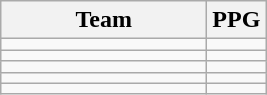<table class=wikitable>
<tr>
<th width=130>Team</th>
<th>PPG</th>
</tr>
<tr>
<td></td>
<td></td>
</tr>
<tr>
<td></td>
<td></td>
</tr>
<tr>
<td></td>
<td></td>
</tr>
<tr>
<td></td>
<td></td>
</tr>
<tr>
<td></td>
<td></td>
</tr>
</table>
